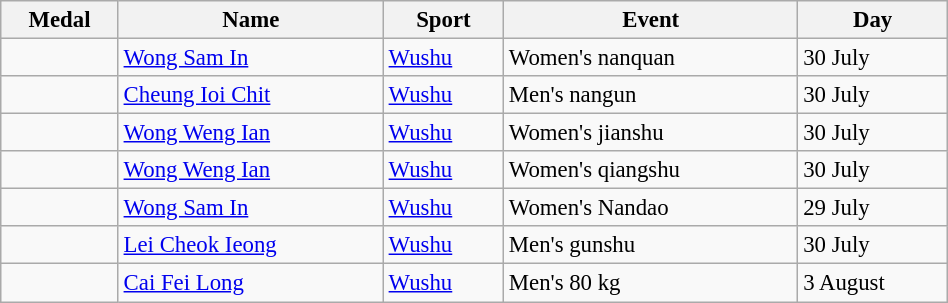<table class="wikitable sortable" style="font-size: 95%; width:50%">
<tr>
<th>Medal</th>
<th>Name</th>
<th>Sport</th>
<th>Event</th>
<th>Day</th>
</tr>
<tr>
<td></td>
<td><a href='#'>Wong Sam In</a></td>
<td><a href='#'>Wushu</a></td>
<td>Women's nanquan</td>
<td>30 July</td>
</tr>
<tr>
<td></td>
<td><a href='#'>Cheung Ioi Chit</a></td>
<td><a href='#'>Wushu</a></td>
<td>Men's nangun</td>
<td>30 July</td>
</tr>
<tr>
<td></td>
<td><a href='#'>Wong Weng Ian</a></td>
<td><a href='#'>Wushu</a></td>
<td>Women's jianshu</td>
<td>30 July</td>
</tr>
<tr>
<td></td>
<td><a href='#'>Wong Weng Ian</a></td>
<td><a href='#'>Wushu</a></td>
<td>Women's qiangshu</td>
<td>30 July</td>
</tr>
<tr>
<td></td>
<td><a href='#'>Wong Sam In</a></td>
<td><a href='#'>Wushu</a></td>
<td>Women's Nandao</td>
<td>29 July</td>
</tr>
<tr>
<td></td>
<td><a href='#'>Lei Cheok Ieong</a></td>
<td><a href='#'>Wushu</a></td>
<td>Men's gunshu</td>
<td>30 July</td>
</tr>
<tr>
<td></td>
<td><a href='#'>Cai Fei Long</a></td>
<td><a href='#'>Wushu</a></td>
<td>Men's 80 kg</td>
<td>3 August</td>
</tr>
</table>
